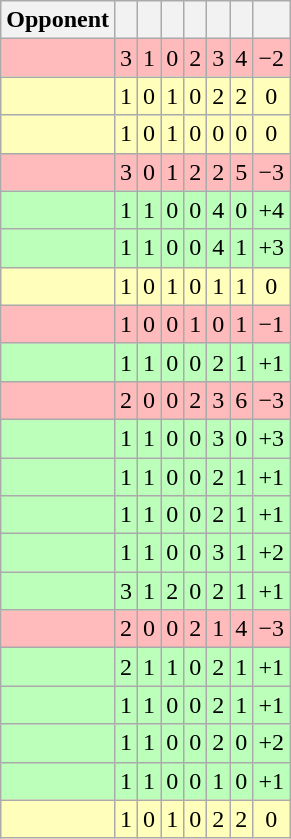<table class="wikitable sortable" style="text-align:center">
<tr>
<th>Opponent</th>
<th></th>
<th></th>
<th></th>
<th></th>
<th></th>
<th></th>
<th></th>
</tr>
<tr bgcolor="#ffbbbb">
<td align="left"></td>
<td>3</td>
<td>1</td>
<td>0</td>
<td>2</td>
<td>3</td>
<td>4</td>
<td>−2</td>
</tr>
<tr bgcolor="#ffffbb">
<td align="left"></td>
<td>1</td>
<td>0</td>
<td>1</td>
<td>0</td>
<td>2</td>
<td>2</td>
<td>0</td>
</tr>
<tr bgcolor="#ffffbb">
<td align="left"></td>
<td>1</td>
<td>0</td>
<td>1</td>
<td>0</td>
<td>0</td>
<td>0</td>
<td>0</td>
</tr>
<tr bgcolor="#ffbbbb">
<td align="left"></td>
<td>3</td>
<td>0</td>
<td>1</td>
<td>2</td>
<td>2</td>
<td>5</td>
<td>−3</td>
</tr>
<tr bgcolor="#bbffbb">
<td align="left"></td>
<td>1</td>
<td>1</td>
<td>0</td>
<td>0</td>
<td>4</td>
<td>0</td>
<td>+4</td>
</tr>
<tr bgcolor="#bbffbb">
<td align="left"></td>
<td>1</td>
<td>1</td>
<td>0</td>
<td>0</td>
<td>4</td>
<td>1</td>
<td>+3</td>
</tr>
<tr bgcolor="#ffffbb">
<td align="left"></td>
<td>1</td>
<td>0</td>
<td>1</td>
<td>0</td>
<td>1</td>
<td>1</td>
<td>0</td>
</tr>
<tr bgcolor="#ffbbbb">
<td align="left"></td>
<td>1</td>
<td>0</td>
<td>0</td>
<td>1</td>
<td>0</td>
<td>1</td>
<td>−1</td>
</tr>
<tr bgcolor="#bbffbb">
<td align="left"></td>
<td>1</td>
<td>1</td>
<td>0</td>
<td>0</td>
<td>2</td>
<td>1</td>
<td>+1</td>
</tr>
<tr bgcolor="#ffbbbb">
<td align="left"></td>
<td>2</td>
<td>0</td>
<td>0</td>
<td>2</td>
<td>3</td>
<td>6</td>
<td>−3</td>
</tr>
<tr bgcolor="#bbffbb">
<td align="left"></td>
<td>1</td>
<td>1</td>
<td>0</td>
<td>0</td>
<td>3</td>
<td>0</td>
<td>+3</td>
</tr>
<tr bgcolor="#bbffbb">
<td align="left"></td>
<td>1</td>
<td>1</td>
<td>0</td>
<td>0</td>
<td>2</td>
<td>1</td>
<td>+1</td>
</tr>
<tr bgcolor="#bbffbb">
<td align="left"></td>
<td>1</td>
<td>1</td>
<td>0</td>
<td>0</td>
<td>2</td>
<td>1</td>
<td>+1</td>
</tr>
<tr bgcolor="#bbffbb">
<td align="left"></td>
<td>1</td>
<td>1</td>
<td>0</td>
<td>0</td>
<td>3</td>
<td>1</td>
<td>+2</td>
</tr>
<tr bgcolor="#bbffbb">
<td align="left"></td>
<td>3</td>
<td>1</td>
<td>2</td>
<td>0</td>
<td>2</td>
<td>1</td>
<td>+1</td>
</tr>
<tr bgcolor="#ffbbbb">
<td align="left"></td>
<td>2</td>
<td>0</td>
<td>0</td>
<td>2</td>
<td>1</td>
<td>4</td>
<td>−3</td>
</tr>
<tr bgcolor="#bbffbb">
<td align="left"></td>
<td>2</td>
<td>1</td>
<td>1</td>
<td>0</td>
<td>2</td>
<td>1</td>
<td>+1</td>
</tr>
<tr bgcolor="#bbffbb">
<td align="left"></td>
<td>1</td>
<td>1</td>
<td>0</td>
<td>0</td>
<td>2</td>
<td>1</td>
<td>+1</td>
</tr>
<tr bgcolor="#bbffbb">
<td align="left"></td>
<td>1</td>
<td>1</td>
<td>0</td>
<td>0</td>
<td>2</td>
<td>0</td>
<td>+2</td>
</tr>
<tr bgcolor="#bbffbb">
<td align="left"></td>
<td>1</td>
<td>1</td>
<td>0</td>
<td>0</td>
<td>1</td>
<td>0</td>
<td>+1</td>
</tr>
<tr bgcolor="#ffffbb">
<td align="left"></td>
<td>1</td>
<td>0</td>
<td>1</td>
<td>0</td>
<td>2</td>
<td>2</td>
<td>0</td>
</tr>
</table>
